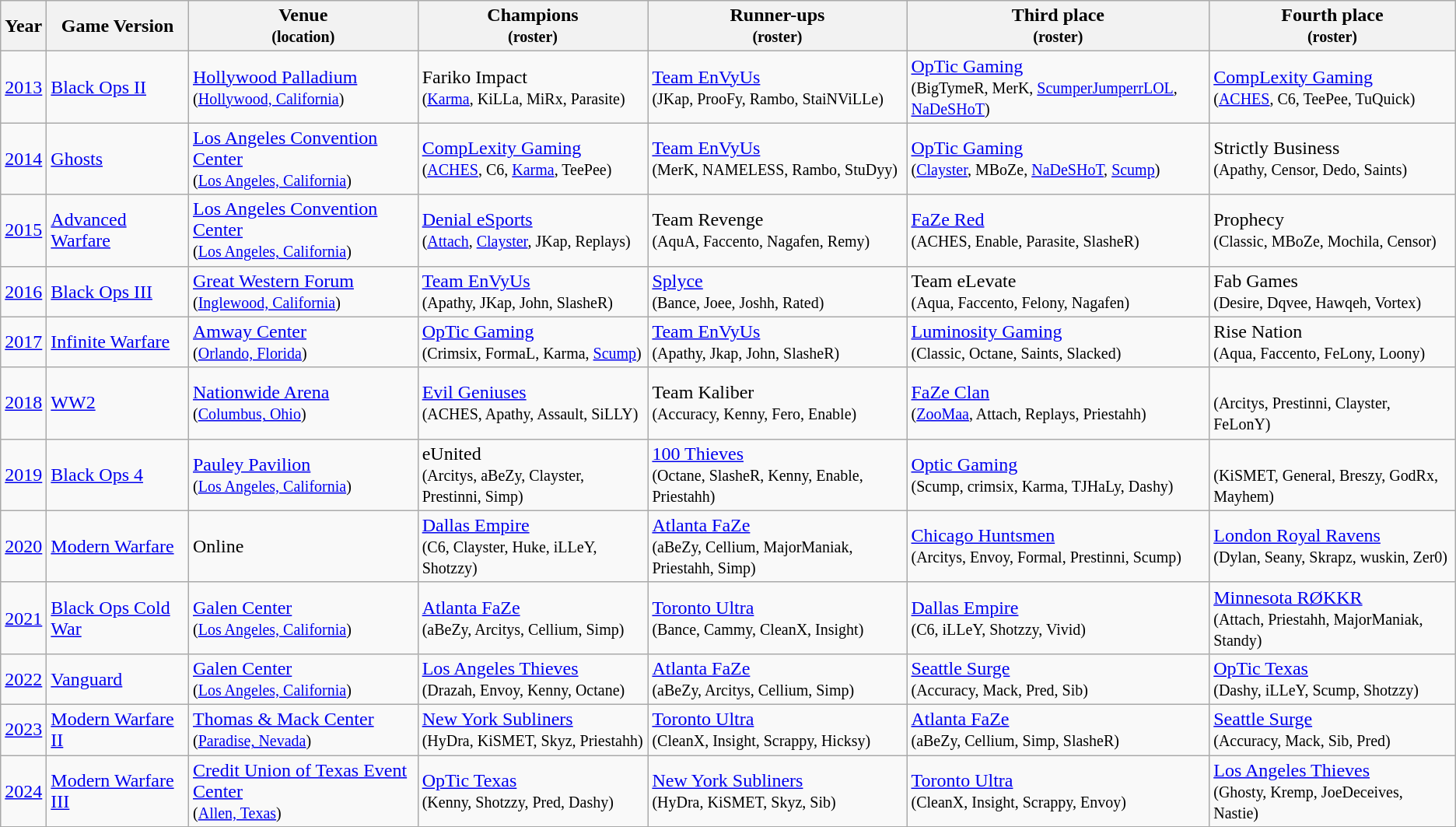<table class="wikitable">
<tr>
<th>Year</th>
<th>Game Version</th>
<th>Venue<br><small>(location)</small></th>
<th>Champions<br><small>(roster)</small></th>
<th>Runner-ups<br><small>(roster)</small></th>
<th>Third place<br><small>(roster)</small></th>
<th>Fourth place<br><small>(roster)</small></th>
</tr>
<tr>
<td><a href='#'>2013</a></td>
<td><a href='#'>Black Ops II</a></td>
<td><a href='#'>Hollywood Palladium</a><br><small>(<a href='#'>Hollywood, California</a>)</small></td>
<td>Fariko Impact<br><small>(<a href='#'>Karma</a>, KiLLa, MiRx, Parasite)</small></td>
<td><a href='#'>Team EnVyUs</a><br><small>(JKap, ProoFy, Rambo, StaiNViLLe)</small></td>
<td><a href='#'>OpTic Gaming</a><br><small>(BigTymeR, MerK, <a href='#'>ScumperJumperrLOL</a>, <a href='#'>NaDeSHoT</a>)</small></td>
<td><a href='#'>CompLexity Gaming</a><br><small>(<a href='#'>ACHES</a>, C6, TeePee, TuQuick)</small></td>
</tr>
<tr>
<td><a href='#'>2014</a></td>
<td><a href='#'>Ghosts</a></td>
<td><a href='#'>Los Angeles Convention Center</a><br><small>(<a href='#'>Los Angeles, California</a>)</small></td>
<td><a href='#'>CompLexity Gaming</a><br><small>(<a href='#'>ACHES</a>, C6, <a href='#'>Karma</a>, TeePee)</small></td>
<td><a href='#'>Team EnVyUs</a><br><small>(MerK, NAMELESS, Rambo, StuDyy)</small></td>
<td><a href='#'>OpTic Gaming</a><br><small>(<a href='#'>Clayster</a>, MBoZe, <a href='#'>NaDeSHoT</a>, <a href='#'>Scump</a>)</small></td>
<td>Strictly Business<br><small>(Apathy, Censor, Dedo, Saints)</small></td>
</tr>
<tr>
<td><a href='#'>2015</a></td>
<td><a href='#'>Advanced Warfare</a></td>
<td><a href='#'>Los Angeles Convention Center</a><br><small>(<a href='#'>Los Angeles, California</a>)</small></td>
<td><a href='#'>Denial eSports</a><br><small>(<a href='#'>Attach</a>, <a href='#'>Clayster</a>, JKap, Replays)</small></td>
<td>Team Revenge<br><small>(AquA, Faccento, Nagafen, Remy)</small></td>
<td><a href='#'>FaZe Red</a><br><small>(ACHES, Enable, Parasite, SlasheR)</small></td>
<td>Prophecy<br><small>(Classic, MBoZe, Mochila, Censor)</small></td>
</tr>
<tr>
<td><a href='#'>2016</a></td>
<td><a href='#'>Black Ops III</a></td>
<td><a href='#'>Great Western Forum</a><br><small>(<a href='#'>Inglewood, California</a>)</small></td>
<td><a href='#'>Team EnVyUs</a><br><small>(Apathy, JKap, John, SlasheR)</small></td>
<td><a href='#'>Splyce</a><br><small>(Bance, Joee, Joshh, Rated)</small></td>
<td>Team eLevate<br><small>(Aqua, Faccento, Felony, Nagafen)</small></td>
<td>Fab Games<br><small>(Desire, Dqvee, Hawqeh, Vortex)</small></td>
</tr>
<tr>
<td><a href='#'>2017</a></td>
<td><a href='#'>Infinite Warfare</a></td>
<td><a href='#'>Amway Center</a><br><small>(<a href='#'>Orlando, Florida</a>)</small></td>
<td><a href='#'>OpTic Gaming</a><br><small>(Crimsix, FormaL, Karma, <a href='#'>Scump</a>)</small></td>
<td><a href='#'>Team EnVyUs</a><br><small>(Apathy, Jkap, John, SlasheR)</small></td>
<td><a href='#'>Luminosity Gaming</a><br><small>(Classic, Octane, Saints, Slacked)</small></td>
<td>Rise Nation<br><small>(Aqua, Faccento, FeLony, Loony)</small></td>
</tr>
<tr>
<td><a href='#'>2018</a></td>
<td><a href='#'>WW2</a></td>
<td><a href='#'>Nationwide Arena</a><br><small>(<a href='#'>Columbus, Ohio</a>)</small></td>
<td><a href='#'>Evil Geniuses</a><br><small>(ACHES, Apathy, Assault, SiLLY)</small></td>
<td>Team Kaliber<br><small>(Accuracy, Kenny, Fero, Enable)</small></td>
<td><a href='#'>FaZe Clan</a><br><small>(<a href='#'>ZooMaa</a>, Attach, Replays, Priestahh)</small></td>
<td><br><small>(Arcitys, Prestinni, Clayster, FeLonY)</small></td>
</tr>
<tr>
<td><a href='#'>2019</a></td>
<td><a href='#'>Black Ops 4</a></td>
<td><a href='#'>Pauley Pavilion</a><br><small>(<a href='#'>Los Angeles, California</a>)</small></td>
<td>eUnited<br><small>(Arcitys, aBeZy, Clayster, Prestinni, Simp)</small></td>
<td><a href='#'>100 Thieves</a><br><small>(Octane, SlasheR, Kenny, Enable, Priestahh)</small></td>
<td><a href='#'>Optic Gaming</a><br><small>(Scump, crimsix, Karma, TJHaLy, Dashy)</small></td>
<td><br><small>(KiSMET, General, Breszy, GodRx, Mayhem)</small></td>
</tr>
<tr>
<td><a href='#'>2020</a></td>
<td><a href='#'>Modern Warfare</a></td>
<td>Online</td>
<td><a href='#'>Dallas Empire</a><br><small>(C6, Clayster, Huke, iLLeY, Shotzzy)</small></td>
<td><a href='#'>Atlanta FaZe</a><br><small>(aBeZy, Cellium, MajorManiak, Priestahh, Simp)</small></td>
<td><a href='#'>Chicago Huntsmen</a><br><small>(Arcitys, Envoy, Formal, Prestinni, Scump)</small></td>
<td><a href='#'>London Royal Ravens</a><br><small>(Dylan, Seany, Skrapz, wuskin, Zer0)</small></td>
</tr>
<tr>
<td><a href='#'>2021</a></td>
<td><a href='#'>Black Ops Cold War</a></td>
<td><a href='#'>Galen Center</a><br><small>(<a href='#'>Los Angeles, California</a>)</small></td>
<td><a href='#'>Atlanta FaZe</a><br><small>(aBeZy, Arcitys, Cellium, Simp)</small></td>
<td><a href='#'>Toronto Ultra</a><br><small>(Bance, Cammy, CleanX, Insight)</small></td>
<td><a href='#'>Dallas Empire</a><br><small>(C6, iLLeY, Shotzzy, Vivid)</small></td>
<td><a href='#'>Minnesota RØKKR</a><br><small>(Attach, Priestahh, MajorManiak, Standy)</small></td>
</tr>
<tr>
<td><a href='#'>2022</a></td>
<td><a href='#'>Vanguard</a></td>
<td><a href='#'>Galen Center</a><br><small>(<a href='#'>Los Angeles, California</a>)</small></td>
<td><a href='#'>Los Angeles Thieves</a><br><small>(Drazah, Envoy, Kenny, Octane)</small></td>
<td><a href='#'>Atlanta FaZe</a><br><small>(aBeZy, Arcitys, Cellium, Simp)</small></td>
<td><a href='#'>Seattle Surge</a><br><small>(Accuracy, Mack, Pred, Sib)</small></td>
<td><a href='#'>OpTic Texas</a><br><small>(Dashy, iLLeY, Scump, Shotzzy)</small></td>
</tr>
<tr>
<td><a href='#'>2023</a></td>
<td><a href='#'>Modern Warfare II</a></td>
<td><a href='#'>Thomas & Mack Center</a><br><small>(<a href='#'>Paradise, Nevada</a>)</small></td>
<td><a href='#'>New York Subliners</a><br><small>(HyDra, KiSMET, Skyz, Priestahh)</small></td>
<td><a href='#'>Toronto Ultra</a><br><small>(CleanX, Insight, Scrappy, Hicksy)</small></td>
<td><a href='#'>Atlanta FaZe</a><br><small>(aBeZy, Cellium, Simp, SlasheR)</small></td>
<td><a href='#'>Seattle Surge</a><br><small>(Accuracy, Mack, Sib, Pred)</small></td>
</tr>
<tr>
<td><a href='#'>2024</a></td>
<td><a href='#'>Modern Warfare III</a></td>
<td><a href='#'>Credit Union of Texas Event Center</a><br><small>(<a href='#'>Allen, Texas</a>)</small></td>
<td><a href='#'>OpTic Texas</a><br><small>(Kenny, Shotzzy, Pred, Dashy)</small></td>
<td><a href='#'>New York Subliners</a><br><small>(HyDra, KiSMET, Skyz, Sib)</small></td>
<td><a href='#'>Toronto Ultra</a><br><small>(CleanX, Insight, Scrappy, Envoy)</small></td>
<td><a href='#'>Los Angeles Thieves</a><br><small>(Ghosty, Kremp, JoeDeceives, Nastie)</small></td>
</tr>
</table>
